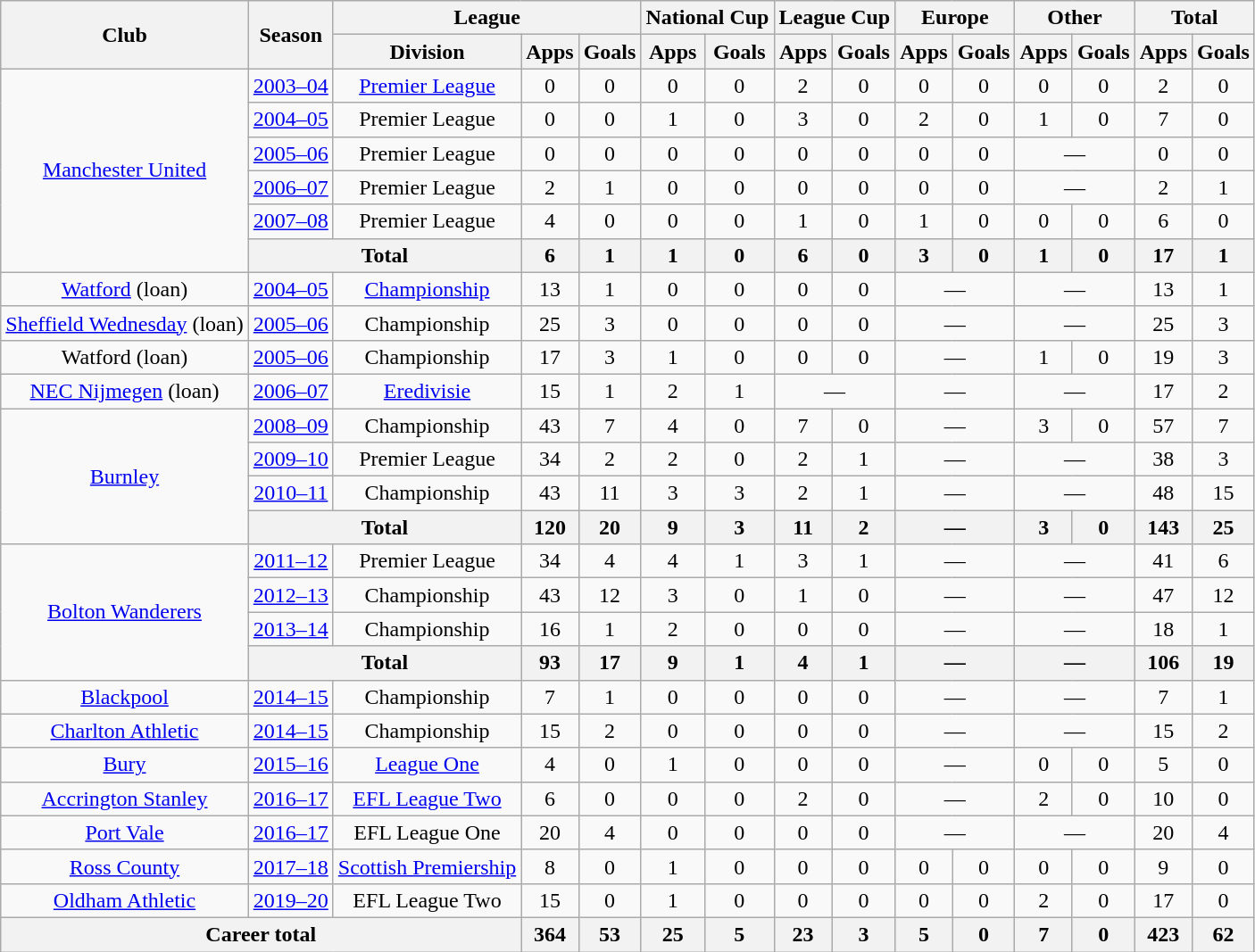<table class="wikitable" style="text-align:center">
<tr>
<th rowspan="2">Club</th>
<th rowspan="2">Season</th>
<th colspan="3">League</th>
<th colspan="2">National Cup</th>
<th colspan="2">League Cup</th>
<th colspan="2">Europe</th>
<th colspan="2">Other</th>
<th colspan="2">Total</th>
</tr>
<tr>
<th>Division</th>
<th>Apps</th>
<th>Goals</th>
<th>Apps</th>
<th>Goals</th>
<th>Apps</th>
<th>Goals</th>
<th>Apps</th>
<th>Goals</th>
<th>Apps</th>
<th>Goals</th>
<th>Apps</th>
<th>Goals</th>
</tr>
<tr>
<td rowspan="6"><a href='#'>Manchester United</a></td>
<td><a href='#'>2003–04</a></td>
<td><a href='#'>Premier League</a></td>
<td>0</td>
<td>0</td>
<td>0</td>
<td>0</td>
<td>2</td>
<td>0</td>
<td>0</td>
<td>0</td>
<td>0</td>
<td>0</td>
<td>2</td>
<td>0</td>
</tr>
<tr>
<td><a href='#'>2004–05</a></td>
<td>Premier League</td>
<td>0</td>
<td>0</td>
<td>1</td>
<td>0</td>
<td>3</td>
<td>0</td>
<td>2</td>
<td>0</td>
<td>1</td>
<td>0</td>
<td>7</td>
<td>0</td>
</tr>
<tr>
<td><a href='#'>2005–06</a></td>
<td>Premier League</td>
<td>0</td>
<td>0</td>
<td>0</td>
<td>0</td>
<td>0</td>
<td>0</td>
<td>0</td>
<td>0</td>
<td colspan="2">—</td>
<td>0</td>
<td>0</td>
</tr>
<tr>
<td><a href='#'>2006–07</a></td>
<td>Premier League</td>
<td>2</td>
<td>1</td>
<td>0</td>
<td>0</td>
<td>0</td>
<td>0</td>
<td>0</td>
<td>0</td>
<td colspan="2">—</td>
<td>2</td>
<td>1</td>
</tr>
<tr>
<td><a href='#'>2007–08</a></td>
<td>Premier League</td>
<td>4</td>
<td>0</td>
<td>0</td>
<td>0</td>
<td>1</td>
<td>0</td>
<td>1</td>
<td>0</td>
<td>0</td>
<td>0</td>
<td>6</td>
<td>0</td>
</tr>
<tr>
<th colspan="2">Total</th>
<th>6</th>
<th>1</th>
<th>1</th>
<th>0</th>
<th>6</th>
<th>0</th>
<th>3</th>
<th>0</th>
<th>1</th>
<th>0</th>
<th>17</th>
<th>1</th>
</tr>
<tr>
<td><a href='#'>Watford</a> (loan)</td>
<td><a href='#'>2004–05</a></td>
<td><a href='#'>Championship</a></td>
<td>13</td>
<td>1</td>
<td>0</td>
<td>0</td>
<td>0</td>
<td>0</td>
<td colspan="2">—</td>
<td colspan="2">—</td>
<td>13</td>
<td>1</td>
</tr>
<tr>
<td><a href='#'>Sheffield Wednesday</a> (loan)</td>
<td><a href='#'>2005–06</a></td>
<td>Championship</td>
<td>25</td>
<td>3</td>
<td>0</td>
<td>0</td>
<td>0</td>
<td>0</td>
<td colspan="2">—</td>
<td colspan="2">—</td>
<td>25</td>
<td>3</td>
</tr>
<tr>
<td>Watford (loan)</td>
<td><a href='#'>2005–06</a></td>
<td>Championship</td>
<td>17</td>
<td>3</td>
<td>1</td>
<td>0</td>
<td>0</td>
<td>0</td>
<td colspan="2">—</td>
<td>1</td>
<td>0</td>
<td>19</td>
<td>3</td>
</tr>
<tr>
<td><a href='#'>NEC Nijmegen</a> (loan)</td>
<td><a href='#'>2006–07</a></td>
<td><a href='#'>Eredivisie</a></td>
<td>15</td>
<td>1</td>
<td>2</td>
<td>1</td>
<td colspan="2">—</td>
<td colspan="2">—</td>
<td colspan="2">—</td>
<td>17</td>
<td>2</td>
</tr>
<tr>
<td rowspan="4"><a href='#'>Burnley</a></td>
<td><a href='#'>2008–09</a></td>
<td>Championship</td>
<td>43</td>
<td>7</td>
<td>4</td>
<td>0</td>
<td>7</td>
<td>0</td>
<td colspan="2">—</td>
<td>3</td>
<td>0</td>
<td>57</td>
<td>7</td>
</tr>
<tr>
<td><a href='#'>2009–10</a></td>
<td>Premier League</td>
<td>34</td>
<td>2</td>
<td>2</td>
<td>0</td>
<td>2</td>
<td>1</td>
<td colspan="2">—</td>
<td colspan="2">—</td>
<td>38</td>
<td>3</td>
</tr>
<tr>
<td><a href='#'>2010–11</a></td>
<td>Championship</td>
<td>43</td>
<td>11</td>
<td>3</td>
<td>3</td>
<td>2</td>
<td>1</td>
<td colspan="2">—</td>
<td colspan="2">—</td>
<td>48</td>
<td>15</td>
</tr>
<tr>
<th colspan="2">Total</th>
<th>120</th>
<th>20</th>
<th>9</th>
<th>3</th>
<th>11</th>
<th>2</th>
<th colspan="2">—</th>
<th>3</th>
<th>0</th>
<th>143</th>
<th>25</th>
</tr>
<tr>
<td rowspan="4"><a href='#'>Bolton Wanderers</a></td>
<td><a href='#'>2011–12</a></td>
<td>Premier League</td>
<td>34</td>
<td>4</td>
<td>4</td>
<td>1</td>
<td>3</td>
<td>1</td>
<td colspan="2">—</td>
<td colspan="2">—</td>
<td>41</td>
<td>6</td>
</tr>
<tr>
<td><a href='#'>2012–13</a></td>
<td>Championship</td>
<td>43</td>
<td>12</td>
<td>3</td>
<td>0</td>
<td>1</td>
<td>0</td>
<td colspan="2">—</td>
<td colspan="2">—</td>
<td>47</td>
<td>12</td>
</tr>
<tr>
<td><a href='#'>2013–14</a></td>
<td>Championship</td>
<td>16</td>
<td>1</td>
<td>2</td>
<td>0</td>
<td>0</td>
<td>0</td>
<td colspan="2">—</td>
<td colspan="2">—</td>
<td>18</td>
<td>1</td>
</tr>
<tr>
<th colspan="2">Total</th>
<th>93</th>
<th>17</th>
<th>9</th>
<th>1</th>
<th>4</th>
<th>1</th>
<th colspan="2">—</th>
<th colspan="2">—</th>
<th>106</th>
<th>19</th>
</tr>
<tr>
<td><a href='#'>Blackpool</a></td>
<td><a href='#'>2014–15</a></td>
<td>Championship</td>
<td>7</td>
<td>1</td>
<td>0</td>
<td>0</td>
<td>0</td>
<td>0</td>
<td colspan="2">—</td>
<td colspan="2">—</td>
<td>7</td>
<td>1</td>
</tr>
<tr>
<td><a href='#'>Charlton Athletic</a></td>
<td><a href='#'>2014–15</a></td>
<td>Championship</td>
<td>15</td>
<td>2</td>
<td>0</td>
<td>0</td>
<td>0</td>
<td>0</td>
<td colspan="2">—</td>
<td colspan="2">—</td>
<td>15</td>
<td>2</td>
</tr>
<tr>
<td><a href='#'>Bury</a></td>
<td><a href='#'>2015–16</a></td>
<td><a href='#'>League One</a></td>
<td>4</td>
<td>0</td>
<td>1</td>
<td>0</td>
<td>0</td>
<td>0</td>
<td colspan="2">—</td>
<td>0</td>
<td>0</td>
<td>5</td>
<td>0</td>
</tr>
<tr>
<td><a href='#'>Accrington Stanley</a></td>
<td><a href='#'>2016–17</a></td>
<td><a href='#'>EFL League Two</a></td>
<td>6</td>
<td>0</td>
<td>0</td>
<td>0</td>
<td>2</td>
<td>0</td>
<td colspan="2">—</td>
<td>2</td>
<td>0</td>
<td>10</td>
<td>0</td>
</tr>
<tr>
<td><a href='#'>Port Vale</a></td>
<td><a href='#'>2016–17</a></td>
<td>EFL League One</td>
<td>20</td>
<td>4</td>
<td>0</td>
<td>0</td>
<td>0</td>
<td>0</td>
<td colspan="2">—</td>
<td colspan="2">—</td>
<td>20</td>
<td>4</td>
</tr>
<tr>
<td><a href='#'>Ross County</a></td>
<td><a href='#'>2017–18</a></td>
<td><a href='#'>Scottish Premiership</a></td>
<td>8</td>
<td>0</td>
<td>1</td>
<td>0</td>
<td>0</td>
<td>0</td>
<td>0</td>
<td>0</td>
<td>0</td>
<td>0</td>
<td>9</td>
<td>0</td>
</tr>
<tr>
<td><a href='#'>Oldham Athletic</a></td>
<td><a href='#'>2019–20</a></td>
<td>EFL League Two</td>
<td>15</td>
<td>0</td>
<td>1</td>
<td>0</td>
<td>0</td>
<td>0</td>
<td>0</td>
<td>0</td>
<td>2</td>
<td>0</td>
<td>17</td>
<td>0</td>
</tr>
<tr>
<th colspan="3">Career total</th>
<th>364</th>
<th>53</th>
<th>25</th>
<th>5</th>
<th>23</th>
<th>3</th>
<th>5</th>
<th>0</th>
<th>7</th>
<th>0</th>
<th>423</th>
<th>62</th>
</tr>
</table>
